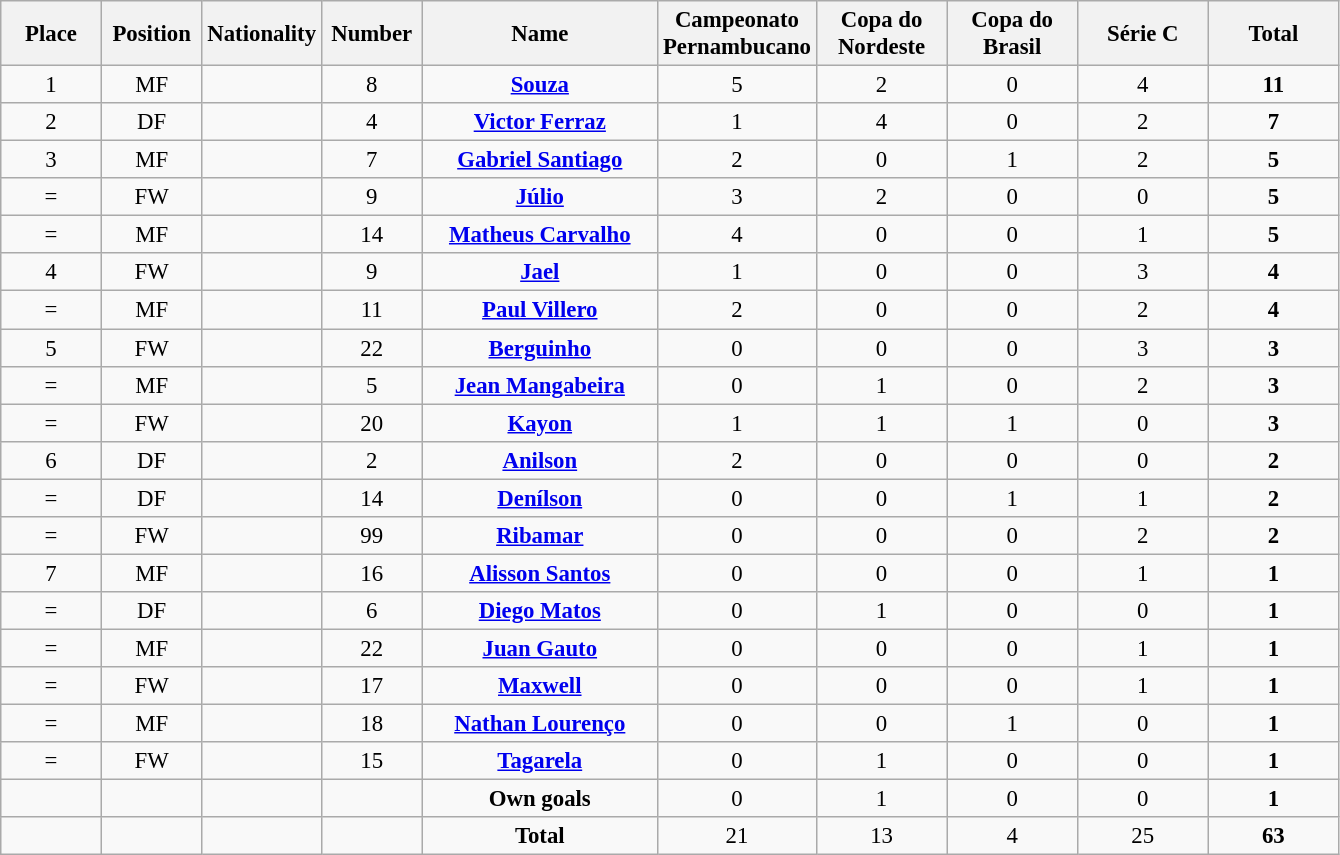<table class="wikitable" style="font-size: 95%; text-align: center;">
<tr>
<th width=60>Place</th>
<th width=60>Position</th>
<th width=60>Nationality</th>
<th width=60>Number</th>
<th width=150>Name</th>
<th width=80>Campeonato Pernambucano</th>
<th width=80>Copa do Nordeste</th>
<th width=80>Copa do Brasil</th>
<th width=80>Série C</th>
<th width=80>Total</th>
</tr>
<tr>
<td>1</td>
<td>MF</td>
<td></td>
<td>8</td>
<td><strong><a href='#'>Souza</a></strong></td>
<td>5</td>
<td>2</td>
<td>0</td>
<td>4</td>
<td><strong>11</strong></td>
</tr>
<tr>
<td>2</td>
<td>DF</td>
<td></td>
<td>4</td>
<td><strong><a href='#'>Victor Ferraz</a></strong></td>
<td>1</td>
<td>4</td>
<td>0</td>
<td>2</td>
<td><strong>7</strong></td>
</tr>
<tr>
<td>3</td>
<td>MF</td>
<td></td>
<td>7</td>
<td><strong><a href='#'>Gabriel Santiago</a></strong></td>
<td>2</td>
<td>0</td>
<td>1</td>
<td>2</td>
<td><strong>5</strong></td>
</tr>
<tr>
<td>=</td>
<td>FW</td>
<td></td>
<td>9</td>
<td><strong><a href='#'>Júlio</a></strong></td>
<td>3</td>
<td>2</td>
<td>0</td>
<td>0</td>
<td><strong>5</strong></td>
</tr>
<tr>
<td>=</td>
<td>MF</td>
<td></td>
<td>14</td>
<td><strong><a href='#'>Matheus Carvalho</a></strong></td>
<td>4</td>
<td>0</td>
<td>0</td>
<td>1</td>
<td><strong>5</strong></td>
</tr>
<tr>
<td>4</td>
<td>FW</td>
<td></td>
<td>9</td>
<td><strong><a href='#'>Jael</a></strong></td>
<td>1</td>
<td>0</td>
<td>0</td>
<td>3</td>
<td><strong>4</strong></td>
</tr>
<tr>
<td>=</td>
<td>MF</td>
<td></td>
<td>11</td>
<td><strong><a href='#'>Paul Villero</a></strong></td>
<td>2</td>
<td>0</td>
<td>0</td>
<td>2</td>
<td><strong>4</strong></td>
</tr>
<tr>
<td>5</td>
<td>FW</td>
<td></td>
<td>22</td>
<td><strong><a href='#'>Berguinho</a></strong></td>
<td>0</td>
<td>0</td>
<td>0</td>
<td>3</td>
<td><strong>3</strong></td>
</tr>
<tr>
<td>=</td>
<td>MF</td>
<td></td>
<td>5</td>
<td><strong><a href='#'>Jean Mangabeira</a></strong></td>
<td>0</td>
<td>1</td>
<td>0</td>
<td>2</td>
<td><strong>3</strong></td>
</tr>
<tr>
<td>=</td>
<td>FW</td>
<td></td>
<td>20</td>
<td><strong><a href='#'>Kayon</a></strong></td>
<td>1</td>
<td>1</td>
<td>1</td>
<td>0</td>
<td><strong>3</strong></td>
</tr>
<tr>
<td>6</td>
<td>DF</td>
<td></td>
<td>2</td>
<td><strong><a href='#'>Anilson</a></strong></td>
<td>2</td>
<td>0</td>
<td>0</td>
<td>0</td>
<td><strong>2</strong></td>
</tr>
<tr>
<td>=</td>
<td>DF</td>
<td></td>
<td>14</td>
<td><strong><a href='#'>Denílson</a></strong></td>
<td>0</td>
<td>0</td>
<td>1</td>
<td>1</td>
<td><strong>2</strong></td>
</tr>
<tr>
<td>=</td>
<td>FW</td>
<td></td>
<td>99</td>
<td><strong><a href='#'>Ribamar</a></strong></td>
<td>0</td>
<td>0</td>
<td>0</td>
<td>2</td>
<td><strong>2</strong></td>
</tr>
<tr>
<td>7</td>
<td>MF</td>
<td></td>
<td>16</td>
<td><strong><a href='#'>Alisson Santos</a></strong></td>
<td>0</td>
<td>0</td>
<td>0</td>
<td>1</td>
<td><strong>1</strong></td>
</tr>
<tr>
<td>=</td>
<td>DF</td>
<td></td>
<td>6</td>
<td><strong><a href='#'>Diego Matos</a></strong></td>
<td>0</td>
<td>1</td>
<td>0</td>
<td>0</td>
<td><strong>1</strong></td>
</tr>
<tr>
<td>=</td>
<td>MF</td>
<td></td>
<td>22</td>
<td><strong><a href='#'>Juan Gauto</a></strong></td>
<td>0</td>
<td>0</td>
<td>0</td>
<td>1</td>
<td><strong>1</strong></td>
</tr>
<tr>
<td>=</td>
<td>FW</td>
<td></td>
<td>17</td>
<td><strong><a href='#'>Maxwell</a></strong></td>
<td>0</td>
<td>0</td>
<td>0</td>
<td>1</td>
<td><strong>1</strong></td>
</tr>
<tr>
<td>=</td>
<td>MF</td>
<td></td>
<td>18</td>
<td><strong><a href='#'>Nathan Lourenço</a></strong></td>
<td>0</td>
<td>0</td>
<td>1</td>
<td>0</td>
<td><strong>1</strong></td>
</tr>
<tr>
<td>=</td>
<td>FW</td>
<td></td>
<td>15</td>
<td><strong><a href='#'>Tagarela</a></strong></td>
<td>0</td>
<td>1</td>
<td>0</td>
<td>0</td>
<td><strong>1</strong></td>
</tr>
<tr>
<td></td>
<td></td>
<td></td>
<td></td>
<td><strong>Own goals</strong></td>
<td>0</td>
<td>1</td>
<td>0</td>
<td>0</td>
<td><strong>1</strong></td>
</tr>
<tr>
<td></td>
<td></td>
<td></td>
<td></td>
<td><strong>Total</strong></td>
<td>21</td>
<td>13</td>
<td>4</td>
<td>25</td>
<td><strong>63</strong></td>
</tr>
</table>
